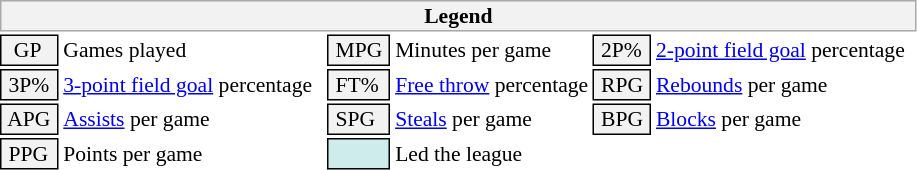<table class="toccolours" style="font-size: 90%; white-space: nowrap;">
<tr>
<th colspan="6" style="background-color: #F2F2F2; border: 1px solid #AAAAAA;">Legend</th>
</tr>
<tr>
<td style="background-color: #F2F2F2; border: 1px solid black;">  GP</td>
<td>Games played</td>
<td style="background-color: #F2F2F2; border: 1px solid black"> MPG </td>
<td>Minutes per game</td>
<td style="background-color: #F2F2F2; border: 1px solid black;"> 2P% </td>
<td style="padding-right: 8px"><a href='#'>2-point field goal</a> percentage</td>
</tr>
<tr>
<td style="background-color: #F2F2F2; border: 1px solid black"> 3P% </td>
<td style="padding-right: 8px"><a href='#'>3-point field goal</a> percentage</td>
<td style="background-color: #F2F2F2; border: 1px solid black"> FT% </td>
<td><a href='#'>Free throw</a> percentage</td>
<td style="background-color: #F2F2F2; border: 1px solid black;"> RPG </td>
<td><a href='#'>Rebounds</a> per game</td>
</tr>
<tr>
<td style="background-color: #F2F2F2; border: 1px solid black"> APG </td>
<td><a href='#'>Assists</a> per game</td>
<td style="background-color: #F2F2F2; border: 1px solid black"> SPG </td>
<td><a href='#'>Steals</a> per game</td>
<td style="background-color: #F2F2F2; border: 1px solid black;"> BPG </td>
<td><a href='#'>Blocks</a> per game</td>
</tr>
<tr>
<td style="background-color: #F2F2F2; border: 1px solid black"> PPG </td>
<td>Points per game</td>
<td style="background-color: #CFECEC; border: 1px solid black"> <strong> </strong> </td>
<td>Led the league</td>
</tr>
<tr>
</tr>
</table>
